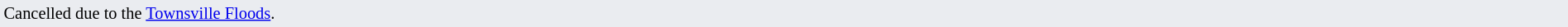<table style="background:#eaecf0; font-size:85%; width:100%;">
<tr>
<td>Cancelled due to the <a href='#'>Townsville Floods</a>.</td>
</tr>
</table>
